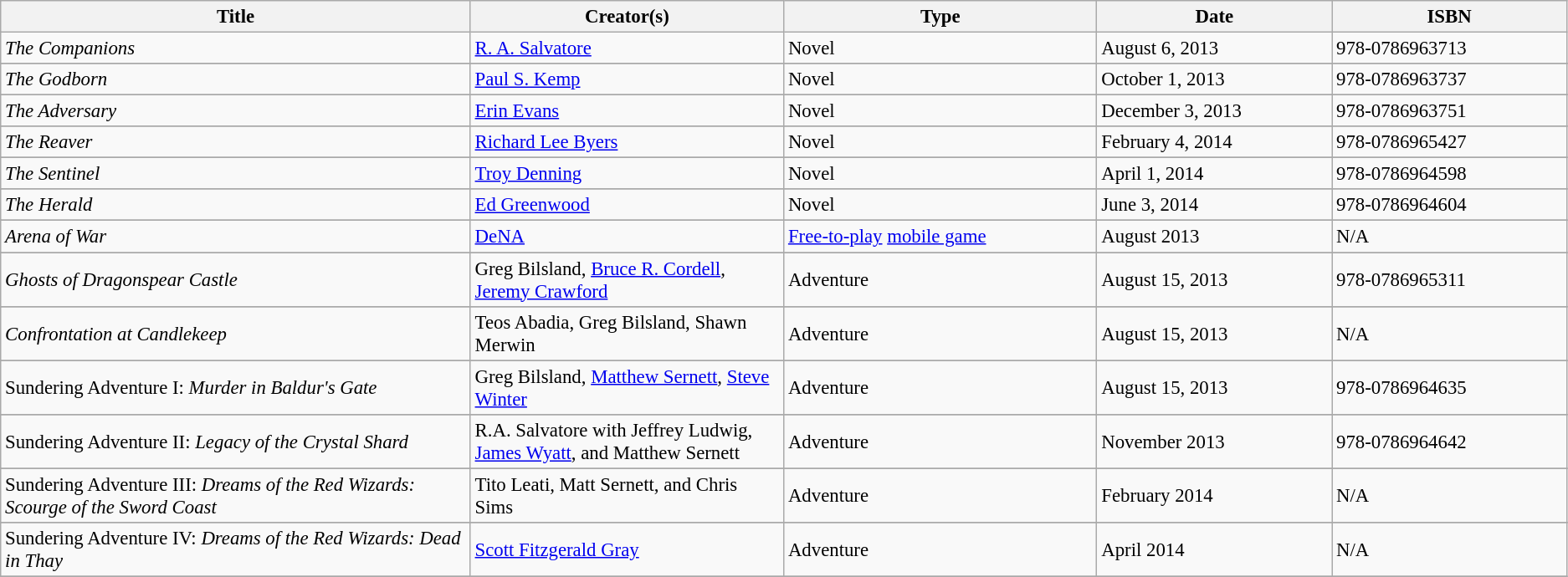<table class="wikitable sortable" style="margins:auto; width=95%; font-size: 95%;">
<tr>
<th width="30%">Title</th>
<th width="20%">Creator(s)</th>
<th width="20%">Type</th>
<th width="15%">Date</th>
<th width="15%">ISBN</th>
</tr>
<tr>
<td><em>The Companions</em></td>
<td><a href='#'>R. A. Salvatore</a></td>
<td>Novel</td>
<td>August 6, 2013</td>
<td>978-0786963713</td>
</tr>
<tr>
</tr>
<tr>
<td><em>The Godborn</em></td>
<td><a href='#'>Paul S. Kemp</a></td>
<td>Novel</td>
<td>October 1, 2013</td>
<td>978-0786963737</td>
</tr>
<tr>
</tr>
<tr>
<td><em>The Adversary</em></td>
<td><a href='#'>Erin Evans</a></td>
<td>Novel</td>
<td>December 3, 2013</td>
<td>978-0786963751</td>
</tr>
<tr>
</tr>
<tr>
<td><em>The Reaver</em></td>
<td><a href='#'>Richard Lee Byers</a></td>
<td>Novel</td>
<td>February 4, 2014</td>
<td>978-0786965427</td>
</tr>
<tr>
</tr>
<tr>
<td><em>The Sentinel</em></td>
<td><a href='#'>Troy Denning</a></td>
<td>Novel</td>
<td>April 1, 2014</td>
<td>978-0786964598</td>
</tr>
<tr>
</tr>
<tr>
<td><em>The Herald</em></td>
<td><a href='#'>Ed Greenwood</a></td>
<td>Novel</td>
<td>June 3, 2014</td>
<td>978-0786964604</td>
</tr>
<tr>
</tr>
<tr>
<td><em>Arena of War</em></td>
<td><a href='#'>DeNA</a></td>
<td><a href='#'>Free-to-play</a> <a href='#'>mobile game</a></td>
<td>August 2013</td>
<td>N/A</td>
</tr>
<tr>
</tr>
<tr>
<td><em>Ghosts of Dragonspear Castle</em></td>
<td>Greg Bilsland, <a href='#'>Bruce R. Cordell</a>, <a href='#'>Jeremy Crawford</a></td>
<td>Adventure</td>
<td>August 15, 2013</td>
<td>978-0786965311</td>
</tr>
<tr>
</tr>
<tr>
<td><em>Confrontation at Candlekeep</em></td>
<td>Teos Abadia, Greg Bilsland, Shawn Merwin</td>
<td>Adventure</td>
<td>August 15, 2013</td>
<td>N/A</td>
</tr>
<tr>
</tr>
<tr>
<td>Sundering Adventure I: <em>Murder in Baldur's Gate</em></td>
<td>Greg Bilsland, <a href='#'>Matthew Sernett</a>, <a href='#'>Steve Winter</a></td>
<td>Adventure</td>
<td>August 15, 2013</td>
<td>978-0786964635</td>
</tr>
<tr>
</tr>
<tr>
<td>Sundering Adventure II: <em>Legacy of the Crystal Shard</em></td>
<td>R.A. Salvatore with Jeffrey Ludwig, <a href='#'>James Wyatt</a>, and Matthew Sernett</td>
<td>Adventure</td>
<td>November 2013</td>
<td>978-0786964642</td>
</tr>
<tr>
</tr>
<tr>
<td>Sundering Adventure III: <em>Dreams of the Red Wizards: Scourge of the Sword Coast</em></td>
<td>Tito Leati, Matt Sernett, and Chris Sims</td>
<td>Adventure</td>
<td>February 2014</td>
<td>N/A</td>
</tr>
<tr>
</tr>
<tr>
<td>Sundering Adventure IV: <em>Dreams of the Red Wizards: Dead in Thay</em></td>
<td><a href='#'>Scott Fitzgerald Gray</a></td>
<td>Adventure</td>
<td>April 2014</td>
<td>N/A</td>
</tr>
<tr>
</tr>
</table>
